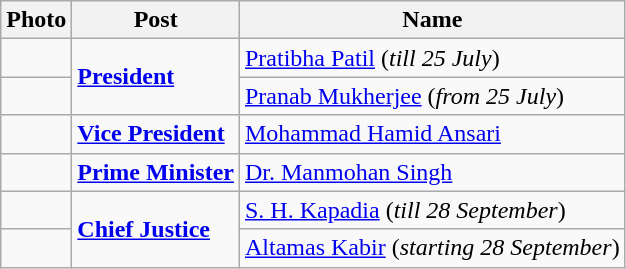<table class=wikitable>
<tr>
<th>Photo</th>
<th>Post</th>
<th>Name</th>
</tr>
<tr>
<td></td>
<td rowspan=2> <strong><a href='#'>President</a></strong></td>
<td><a href='#'>Pratibha Patil</a> (<em>till 25 July</em>)</td>
</tr>
<tr>
<td></td>
<td><a href='#'>Pranab Mukherjee</a> (<em>from 25 July</em>)</td>
</tr>
<tr>
<td></td>
<td> <strong><a href='#'>Vice President</a></strong></td>
<td><a href='#'>Mohammad Hamid Ansari</a></td>
</tr>
<tr>
<td></td>
<td> <strong><a href='#'>Prime Minister</a></strong></td>
<td><a href='#'>Dr. Manmohan Singh</a></td>
</tr>
<tr>
<td></td>
<td rowspan=2> <strong><a href='#'>Chief Justice</a></strong></td>
<td><a href='#'>S. H. Kapadia</a> (<em>till 28 September</em>)</td>
</tr>
<tr>
<td></td>
<td><a href='#'>Altamas Kabir</a> (<em>starting 28 September</em>)</td>
</tr>
</table>
